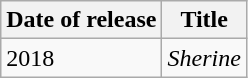<table class="wikitable">
<tr>
<th>Date of release</th>
<th>Title</th>
</tr>
<tr>
<td>2018</td>
<td><em>Sherine</em></td>
</tr>
</table>
